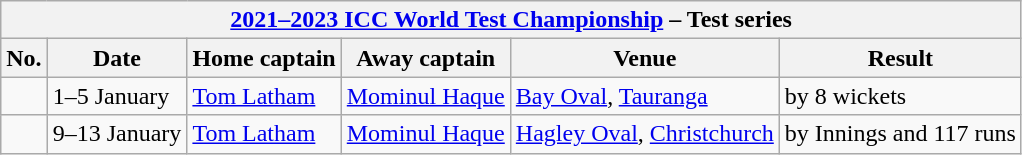<table class="wikitable">
<tr>
<th colspan="9"><a href='#'>2021–2023 ICC World Test Championship</a> – Test series</th>
</tr>
<tr>
<th>No.</th>
<th>Date</th>
<th>Home captain</th>
<th>Away captain</th>
<th>Venue</th>
<th>Result</th>
</tr>
<tr>
<td></td>
<td>1–5 January</td>
<td><a href='#'>Tom Latham</a></td>
<td><a href='#'>Mominul Haque</a></td>
<td><a href='#'>Bay Oval</a>, <a href='#'>Tauranga</a></td>
<td> by 8 wickets</td>
</tr>
<tr>
<td></td>
<td>9–13 January</td>
<td><a href='#'>Tom Latham</a></td>
<td><a href='#'>Mominul Haque</a></td>
<td><a href='#'>Hagley Oval</a>, <a href='#'>Christchurch</a></td>
<td> by Innings and 117 runs</td>
</tr>
</table>
